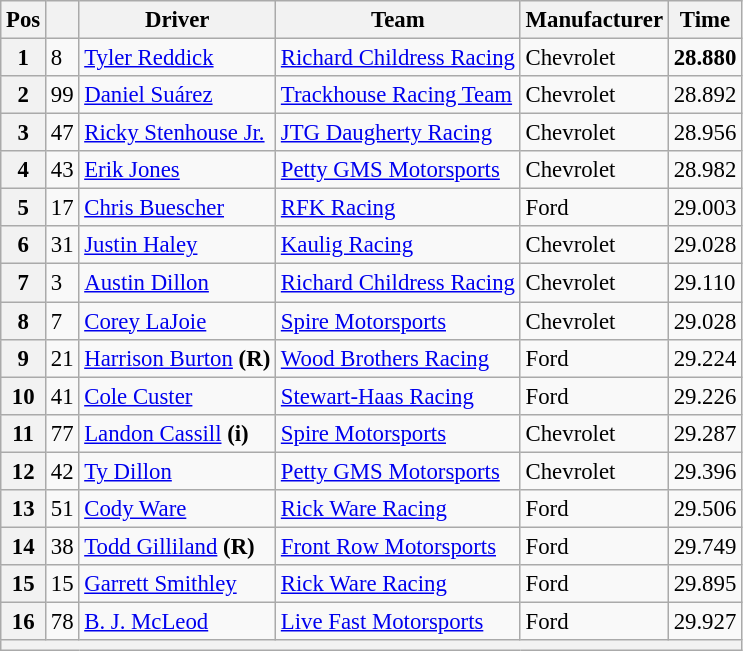<table class="wikitable" style="font-size:95%">
<tr>
<th>Pos</th>
<th></th>
<th>Driver</th>
<th>Team</th>
<th>Manufacturer</th>
<th>Time</th>
</tr>
<tr>
<th>1</th>
<td>8</td>
<td><a href='#'>Tyler Reddick</a></td>
<td><a href='#'>Richard Childress Racing</a></td>
<td>Chevrolet</td>
<td><strong>28.880</strong></td>
</tr>
<tr>
<th>2</th>
<td>99</td>
<td><a href='#'>Daniel Suárez</a></td>
<td><a href='#'>Trackhouse Racing Team</a></td>
<td>Chevrolet</td>
<td>28.892</td>
</tr>
<tr>
<th>3</th>
<td>47</td>
<td><a href='#'>Ricky Stenhouse Jr.</a></td>
<td><a href='#'>JTG Daugherty Racing</a></td>
<td>Chevrolet</td>
<td>28.956</td>
</tr>
<tr>
<th>4</th>
<td>43</td>
<td><a href='#'>Erik Jones</a></td>
<td><a href='#'>Petty GMS Motorsports</a></td>
<td>Chevrolet</td>
<td>28.982</td>
</tr>
<tr>
<th>5</th>
<td>17</td>
<td><a href='#'>Chris Buescher</a></td>
<td><a href='#'>RFK Racing</a></td>
<td>Ford</td>
<td>29.003</td>
</tr>
<tr>
<th>6</th>
<td>31</td>
<td><a href='#'>Justin Haley</a></td>
<td><a href='#'>Kaulig Racing</a></td>
<td>Chevrolet</td>
<td>29.028</td>
</tr>
<tr>
<th>7</th>
<td>3</td>
<td><a href='#'>Austin Dillon</a></td>
<td><a href='#'>Richard Childress Racing</a></td>
<td>Chevrolet</td>
<td>29.110</td>
</tr>
<tr>
<th>8</th>
<td>7</td>
<td><a href='#'>Corey LaJoie</a></td>
<td><a href='#'>Spire Motorsports</a></td>
<td>Chevrolet</td>
<td>29.028</td>
</tr>
<tr>
<th>9</th>
<td>21</td>
<td><a href='#'>Harrison Burton</a> <strong>(R)</strong></td>
<td><a href='#'>Wood Brothers Racing</a></td>
<td>Ford</td>
<td>29.224</td>
</tr>
<tr>
<th>10</th>
<td>41</td>
<td><a href='#'>Cole Custer</a></td>
<td><a href='#'>Stewart-Haas Racing</a></td>
<td>Ford</td>
<td>29.226</td>
</tr>
<tr>
<th>11</th>
<td>77</td>
<td><a href='#'>Landon Cassill</a> <strong>(i)</strong></td>
<td><a href='#'>Spire Motorsports</a></td>
<td>Chevrolet</td>
<td>29.287</td>
</tr>
<tr>
<th>12</th>
<td>42</td>
<td><a href='#'>Ty Dillon</a></td>
<td><a href='#'>Petty GMS Motorsports</a></td>
<td>Chevrolet</td>
<td>29.396</td>
</tr>
<tr>
<th>13</th>
<td>51</td>
<td><a href='#'>Cody Ware</a></td>
<td><a href='#'>Rick Ware Racing</a></td>
<td>Ford</td>
<td>29.506</td>
</tr>
<tr>
<th>14</th>
<td>38</td>
<td><a href='#'>Todd Gilliland</a> <strong>(R)</strong></td>
<td><a href='#'>Front Row Motorsports</a></td>
<td>Ford</td>
<td>29.749</td>
</tr>
<tr>
<th>15</th>
<td>15</td>
<td><a href='#'>Garrett Smithley</a></td>
<td><a href='#'>Rick Ware Racing</a></td>
<td>Ford</td>
<td>29.895</td>
</tr>
<tr>
<th>16</th>
<td>78</td>
<td><a href='#'>B. J. McLeod</a></td>
<td><a href='#'>Live Fast Motorsports</a></td>
<td>Ford</td>
<td>29.927</td>
</tr>
<tr>
<th colspan="6"></th>
</tr>
</table>
